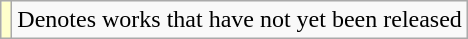<table class="wikitable">
<tr>
<td style="background:#FFFFCC;"></td>
<td>Denotes works that have not yet been released</td>
</tr>
</table>
